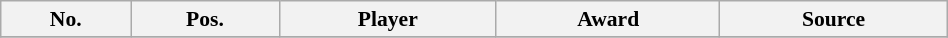<table class="wikitable" style="text-align:center; font-size:90%; width:50%;">
<tr>
<th>No.</th>
<th>Pos.</th>
<th>Player</th>
<th>Award</th>
<th>Source</th>
</tr>
<tr>
</tr>
</table>
